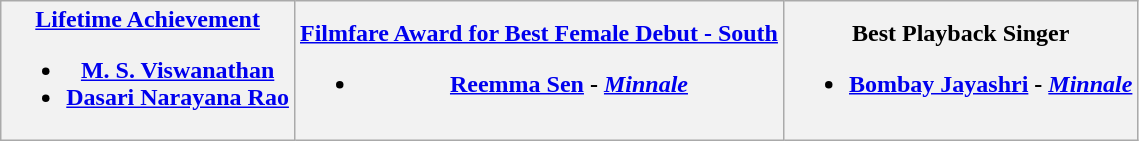<table class="wikitable">
<tr>
<th><a href='#'>Lifetime Achievement</a><br><ul><li><a href='#'>M. S. Viswanathan</a></li><li><a href='#'>Dasari Narayana Rao</a></li></ul></th>
<th><a href='#'>Filmfare Award for Best Female Debut - South</a><br><ul><li><a href='#'>Reemma Sen</a> - <em><a href='#'>Minnale</a></em></li></ul></th>
<th>Best Playback Singer<br><ul><li><a href='#'>Bombay Jayashri</a> - <em><a href='#'>Minnale</a></em></li></ul></th>
</tr>
</table>
